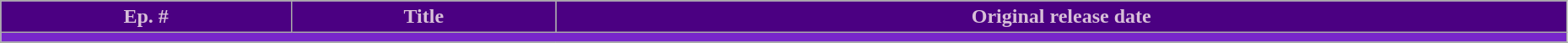<table class="wikitable plainrowheaders" width="98%">
<tr>
<th style="background: #4B0082; color: #D8BFD8">Ep. #</th>
<th style="background: #4B0082; color: #D8BFD8">Title</th>
<th style="background: #4B0082; color: #D8BFD8">Original release date</th>
</tr>
<tr>
<td colspan="7" bgcolor="7826CA"></td>
</tr>
<tr>
</tr>
</table>
